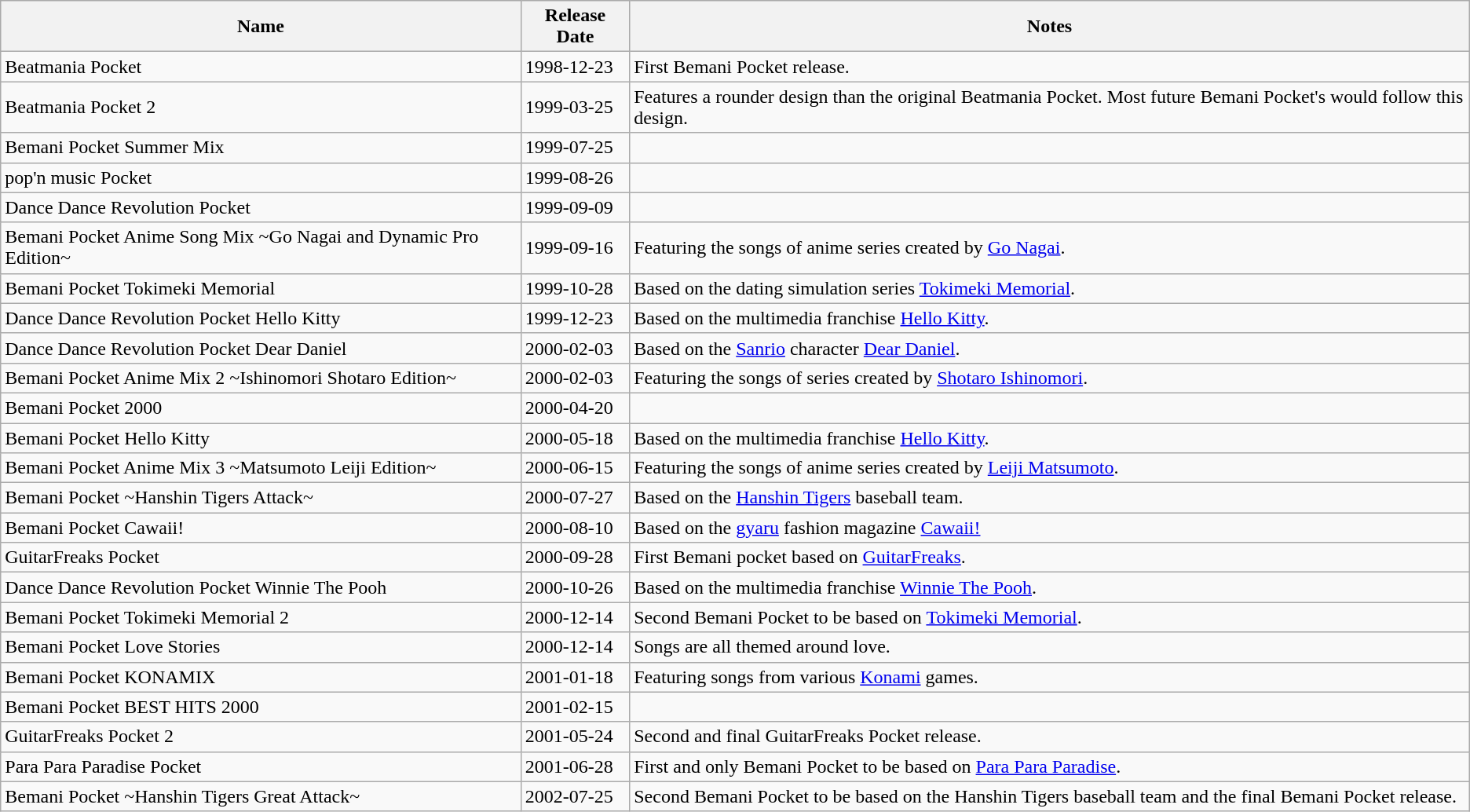<table class="wikitable">
<tr>
<th>Name</th>
<th>Release Date</th>
<th>Notes</th>
</tr>
<tr>
<td>Beatmania Pocket</td>
<td>1998-12-23</td>
<td>First Bemani Pocket release.</td>
</tr>
<tr>
<td>Beatmania Pocket 2</td>
<td>1999-03-25</td>
<td>Features a rounder design than the original Beatmania Pocket. Most future Bemani Pocket's would follow this design.</td>
</tr>
<tr>
<td>Bemani Pocket Summer Mix</td>
<td>1999-07-25</td>
<td></td>
</tr>
<tr>
<td>pop'n music Pocket</td>
<td>1999-08-26</td>
<td></td>
</tr>
<tr>
<td>Dance Dance Revolution Pocket</td>
<td>1999-09-09</td>
<td></td>
</tr>
<tr>
<td>Bemani Pocket Anime Song Mix ~Go Nagai and Dynamic Pro Edition~</td>
<td>1999-09-16</td>
<td>Featuring the songs of anime series created by <a href='#'>Go Nagai</a>.</td>
</tr>
<tr>
<td>Bemani Pocket Tokimeki Memorial</td>
<td>1999-10-28</td>
<td>Based on the dating simulation series <a href='#'>Tokimeki Memorial</a>.</td>
</tr>
<tr>
<td>Dance Dance Revolution Pocket Hello Kitty</td>
<td>1999-12-23</td>
<td>Based on the multimedia franchise <a href='#'>Hello Kitty</a>.</td>
</tr>
<tr>
<td>Dance Dance Revolution Pocket Dear Daniel</td>
<td>2000-02-03</td>
<td>Based on the <a href='#'>Sanrio</a> character <a href='#'>Dear Daniel</a>.</td>
</tr>
<tr>
<td>Bemani Pocket Anime Mix 2 ~Ishinomori Shotaro Edition~</td>
<td>2000-02-03</td>
<td>Featuring the songs of series created by <a href='#'>Shotaro Ishinomori</a>.</td>
</tr>
<tr>
<td>Bemani Pocket 2000</td>
<td>2000-04-20</td>
<td></td>
</tr>
<tr>
<td>Bemani Pocket Hello Kitty</td>
<td>2000-05-18</td>
<td>Based on the multimedia franchise <a href='#'>Hello Kitty</a>.</td>
</tr>
<tr>
<td>Bemani Pocket Anime Mix 3 ~Matsumoto Leiji Edition~</td>
<td>2000-06-15</td>
<td>Featuring the songs of anime series created by <a href='#'>Leiji Matsumoto</a>.</td>
</tr>
<tr>
<td>Bemani Pocket ~Hanshin Tigers Attack~</td>
<td>2000-07-27</td>
<td>Based on the <a href='#'>Hanshin Tigers</a> baseball team.</td>
</tr>
<tr>
<td>Bemani Pocket Cawaii!</td>
<td>2000-08-10</td>
<td>Based on the <a href='#'>gyaru</a> fashion magazine <a href='#'>Cawaii!</a></td>
</tr>
<tr>
<td>GuitarFreaks Pocket</td>
<td>2000-09-28</td>
<td>First Bemani pocket based on <a href='#'>GuitarFreaks</a>.</td>
</tr>
<tr>
<td>Dance Dance Revolution Pocket Winnie The Pooh</td>
<td>2000-10-26</td>
<td>Based on the multimedia franchise <a href='#'>Winnie The Pooh</a>.</td>
</tr>
<tr>
<td>Bemani Pocket Tokimeki Memorial 2</td>
<td>2000-12-14</td>
<td>Second Bemani Pocket to be based on <a href='#'>Tokimeki Memorial</a>.</td>
</tr>
<tr>
<td>Bemani Pocket Love Stories</td>
<td>2000-12-14</td>
<td>Songs are all themed around love.</td>
</tr>
<tr>
<td>Bemani Pocket KONAMIX</td>
<td>2001-01-18</td>
<td>Featuring songs from various <a href='#'>Konami</a> games.</td>
</tr>
<tr>
<td>Bemani Pocket BEST HITS 2000</td>
<td>2001-02-15</td>
<td></td>
</tr>
<tr>
<td>GuitarFreaks Pocket 2</td>
<td>2001-05-24</td>
<td>Second and final GuitarFreaks Pocket release.</td>
</tr>
<tr>
<td>Para Para Paradise Pocket</td>
<td>2001-06-28</td>
<td>First and only Bemani Pocket to be based on <a href='#'>Para Para Paradise</a>.</td>
</tr>
<tr>
<td>Bemani Pocket ~Hanshin Tigers Great Attack~</td>
<td>2002-07-25</td>
<td>Second Bemani Pocket to be based on the Hanshin Tigers baseball team and the final Bemani Pocket release.</td>
</tr>
</table>
